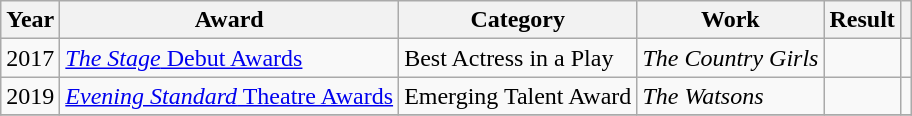<table class="wikitable plainrowheaders">
<tr>
<th>Year</th>
<th>Award</th>
<th>Category</th>
<th>Work</th>
<th>Result</th>
<th></th>
</tr>
<tr>
<td>2017</td>
<td><a href='#'><em>The Stage</em> Debut Awards</a></td>
<td>Best Actress in a Play</td>
<td><em>The Country Girls</em></td>
<td></td>
<td></td>
</tr>
<tr>
<td>2019</td>
<td><a href='#'><em>Evening Standard</em> Theatre Awards</a></td>
<td>Emerging Talent Award</td>
<td><em>The Watsons</em></td>
<td></td>
<td></td>
</tr>
<tr>
</tr>
</table>
